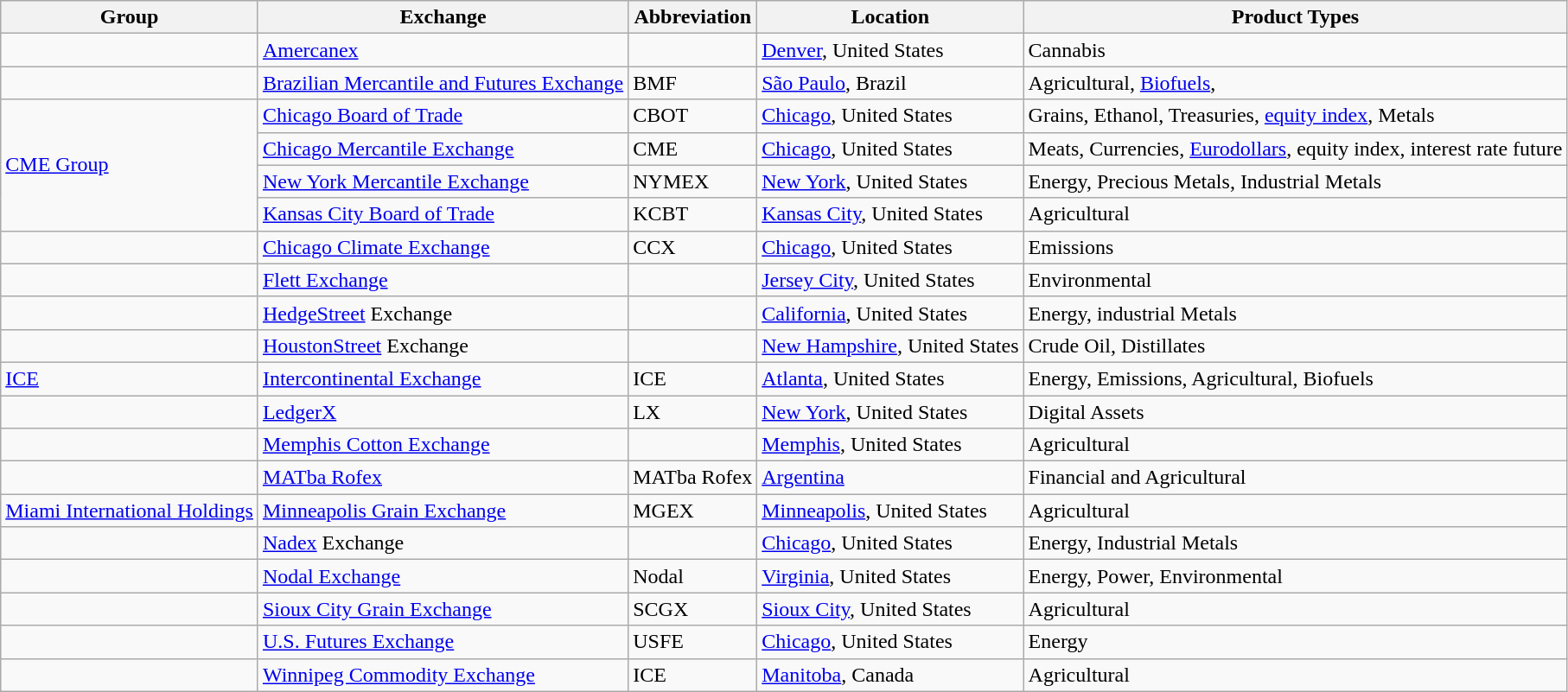<table class="wikitable">
<tr>
<th>Group</th>
<th>Exchange</th>
<th>Abbreviation</th>
<th>Location</th>
<th>Product Types</th>
</tr>
<tr>
<td></td>
<td><a href='#'>Amercanex</a></td>
<td></td>
<td><a href='#'>Denver</a>, United States</td>
<td>Cannabis</td>
</tr>
<tr>
<td></td>
<td><a href='#'>Brazilian Mercantile and Futures Exchange</a></td>
<td>BMF</td>
<td><a href='#'>São Paulo</a>, Brazil</td>
<td>Agricultural, <a href='#'>Biofuels</a>,</td>
</tr>
<tr>
<td rowspan="4"><a href='#'>CME Group</a></td>
<td><a href='#'>Chicago Board of Trade</a></td>
<td>CBOT</td>
<td><a href='#'>Chicago</a>, United States</td>
<td>Grains, Ethanol, Treasuries, <a href='#'>equity index</a>, Metals</td>
</tr>
<tr>
<td><a href='#'>Chicago Mercantile Exchange</a></td>
<td>CME</td>
<td><a href='#'>Chicago</a>, United States</td>
<td>Meats, Currencies, <a href='#'>Eurodollars</a>, equity index, interest rate future</td>
</tr>
<tr>
<td><a href='#'>New York Mercantile Exchange</a></td>
<td>NYMEX</td>
<td><a href='#'>New York</a>, United States</td>
<td>Energy, Precious Metals, Industrial Metals</td>
</tr>
<tr>
<td><a href='#'>Kansas City Board of Trade</a></td>
<td>KCBT</td>
<td><a href='#'>Kansas City</a>, United States</td>
<td>Agricultural</td>
</tr>
<tr>
<td></td>
<td><a href='#'>Chicago Climate Exchange</a></td>
<td>CCX</td>
<td><a href='#'>Chicago</a>, United States</td>
<td>Emissions</td>
</tr>
<tr>
<td></td>
<td><a href='#'>Flett Exchange</a></td>
<td></td>
<td><a href='#'>Jersey City</a>, United States</td>
<td>Environmental</td>
</tr>
<tr>
<td></td>
<td><a href='#'>HedgeStreet</a> Exchange</td>
<td></td>
<td><a href='#'>California</a>, United States</td>
<td>Energy, industrial Metals</td>
</tr>
<tr>
<td></td>
<td><a href='#'>HoustonStreet</a> Exchange</td>
<td></td>
<td><a href='#'>New Hampshire</a>, United States</td>
<td>Crude Oil, Distillates</td>
</tr>
<tr>
<td><a href='#'>ICE</a></td>
<td><a href='#'>Intercontinental Exchange</a></td>
<td>ICE</td>
<td><a href='#'>Atlanta</a>, United States</td>
<td>Energy, Emissions, Agricultural, Biofuels</td>
</tr>
<tr>
<td></td>
<td><a href='#'>LedgerX</a></td>
<td>LX</td>
<td><a href='#'>New York</a>, United States</td>
<td>Digital Assets</td>
</tr>
<tr>
<td></td>
<td><a href='#'>Memphis Cotton Exchange</a></td>
<td></td>
<td><a href='#'>Memphis</a>, United States</td>
<td>Agricultural</td>
</tr>
<tr>
<td></td>
<td><a href='#'>MATba Rofex</a></td>
<td>MATba Rofex</td>
<td><a href='#'>Argentina</a></td>
<td>Financial and Agricultural</td>
</tr>
<tr>
<td><a href='#'>Miami International Holdings</a></td>
<td><a href='#'>Minneapolis Grain Exchange</a></td>
<td>MGEX</td>
<td><a href='#'>Minneapolis</a>, United States</td>
<td>Agricultural</td>
</tr>
<tr>
<td></td>
<td><a href='#'>Nadex</a> Exchange</td>
<td></td>
<td><a href='#'>Chicago</a>, United States</td>
<td>Energy, Industrial Metals</td>
</tr>
<tr>
<td></td>
<td><a href='#'>Nodal Exchange</a></td>
<td>Nodal</td>
<td><a href='#'>Virginia</a>, United States</td>
<td>Energy, Power, Environmental</td>
</tr>
<tr>
<td></td>
<td><a href='#'>Sioux City Grain Exchange</a></td>
<td>SCGX</td>
<td><a href='#'>Sioux City</a>, United States</td>
<td>Agricultural</td>
</tr>
<tr>
<td></td>
<td><a href='#'>U.S. Futures Exchange</a></td>
<td>USFE</td>
<td><a href='#'>Chicago</a>, United States</td>
<td>Energy</td>
</tr>
<tr>
<td></td>
<td><a href='#'>Winnipeg Commodity Exchange</a></td>
<td>ICE</td>
<td><a href='#'>Manitoba</a>, Canada</td>
<td>Agricultural</td>
</tr>
</table>
